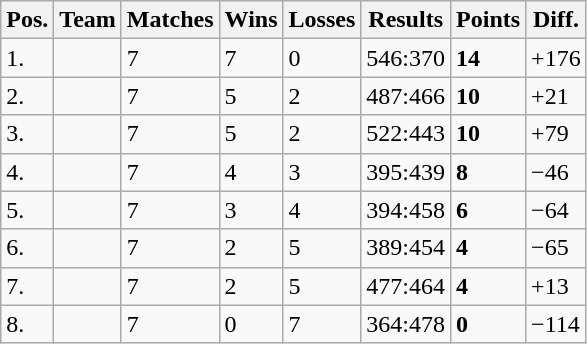<table class="wikitable">
<tr>
<th>Pos.</th>
<th align="center">Team</th>
<th>Matches</th>
<th>Wins</th>
<th>Losses</th>
<th>Results</th>
<th>Points</th>
<th>Diff.</th>
</tr>
<tr>
<td>1.</td>
<td></td>
<td>7</td>
<td>7</td>
<td>0</td>
<td>546:370</td>
<td><strong>14</strong></td>
<td>+176</td>
</tr>
<tr>
<td>2.</td>
<td></td>
<td>7</td>
<td>5</td>
<td>2</td>
<td>487:466</td>
<td><strong>10</strong></td>
<td>+21</td>
</tr>
<tr>
<td>3.</td>
<td></td>
<td>7</td>
<td>5</td>
<td>2</td>
<td>522:443</td>
<td><strong>10</strong></td>
<td>+79</td>
</tr>
<tr>
<td>4.</td>
<td></td>
<td>7</td>
<td>4</td>
<td>3</td>
<td>395:439</td>
<td><strong>8</strong></td>
<td>−46</td>
</tr>
<tr>
<td>5.</td>
<td></td>
<td>7</td>
<td>3</td>
<td>4</td>
<td>394:458</td>
<td><strong>6</strong></td>
<td>−64</td>
</tr>
<tr>
<td>6.</td>
<td></td>
<td>7</td>
<td>2</td>
<td>5</td>
<td>389:454</td>
<td><strong>4</strong></td>
<td>−65</td>
</tr>
<tr>
<td>7.</td>
<td></td>
<td>7</td>
<td>2</td>
<td>5</td>
<td>477:464</td>
<td><strong>4</strong></td>
<td>+13</td>
</tr>
<tr>
<td>8.</td>
<td></td>
<td>7</td>
<td>0</td>
<td>7</td>
<td>364:478</td>
<td><strong>0</strong></td>
<td>−114</td>
</tr>
</table>
